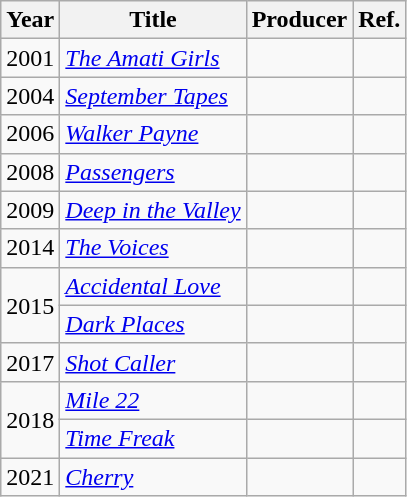<table class="wikitable">
<tr>
<th>Year</th>
<th>Title</th>
<th>Producer</th>
<th>Ref.</th>
</tr>
<tr>
<td>2001</td>
<td><em><a href='#'>The Amati Girls</a></em></td>
<td></td>
<td></td>
</tr>
<tr>
<td>2004</td>
<td><em><a href='#'>September Tapes</a></em></td>
<td></td>
<td></td>
</tr>
<tr>
<td>2006</td>
<td><em><a href='#'>Walker Payne</a></em></td>
<td></td>
<td></td>
</tr>
<tr>
<td>2008</td>
<td><a href='#'><em>Passengers</em></a></td>
<td></td>
<td></td>
</tr>
<tr>
<td>2009</td>
<td><em><a href='#'>Deep in the Valley</a></em></td>
<td></td>
<td></td>
</tr>
<tr>
<td>2014</td>
<td><em><a href='#'>The Voices</a></em></td>
<td></td>
<td></td>
</tr>
<tr>
<td rowspan="2">2015</td>
<td><em><a href='#'>Accidental Love</a></em></td>
<td></td>
<td></td>
</tr>
<tr>
<td><a href='#'><em>Dark Places</em></a></td>
<td></td>
<td></td>
</tr>
<tr>
<td>2017</td>
<td><a href='#'><em>Shot Caller</em></a></td>
<td></td>
<td></td>
</tr>
<tr>
<td rowspan="2">2018</td>
<td><em><a href='#'>Mile 22</a></em></td>
<td></td>
<td></td>
</tr>
<tr>
<td><em><a href='#'>Time Freak</a></em></td>
<td></td>
<td></td>
</tr>
<tr>
<td>2021</td>
<td><a href='#'><em>Cherry</em></a></td>
<td></td>
<td></td>
</tr>
</table>
